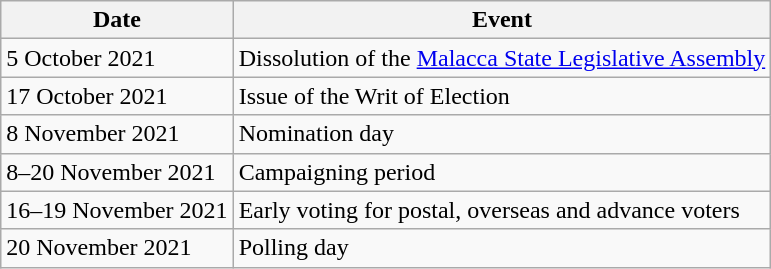<table class="wikitable">
<tr>
<th>Date</th>
<th>Event</th>
</tr>
<tr>
<td>5 October 2021</td>
<td>Dissolution of the <a href='#'>Malacca State Legislative Assembly</a></td>
</tr>
<tr>
<td>17 October 2021</td>
<td>Issue of the Writ of Election</td>
</tr>
<tr>
<td>8 November 2021</td>
<td>Nomination day</td>
</tr>
<tr>
<td>8–20 November 2021</td>
<td>Campaigning period</td>
</tr>
<tr>
<td>16–19 November 2021</td>
<td>Early voting for postal, overseas and advance voters</td>
</tr>
<tr>
<td>20 November 2021</td>
<td>Polling day</td>
</tr>
</table>
